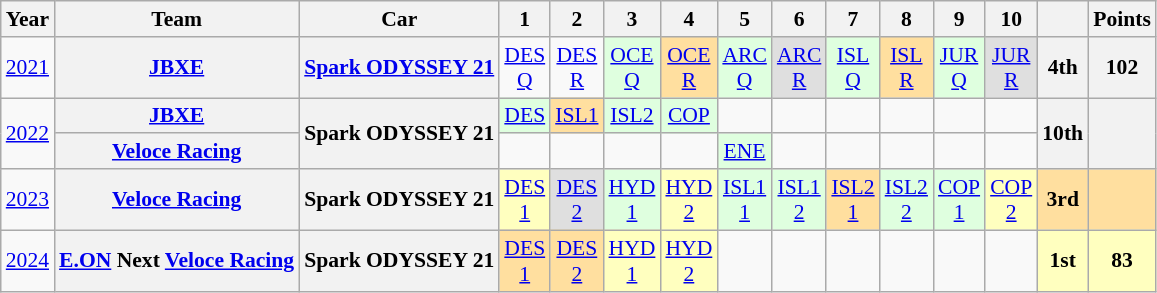<table class="wikitable" style="text-align:center; font-size:90%">
<tr>
<th>Year</th>
<th>Team</th>
<th>Car</th>
<th>1</th>
<th>2</th>
<th>3</th>
<th>4</th>
<th>5</th>
<th>6</th>
<th>7</th>
<th>8</th>
<th>9</th>
<th>10</th>
<th></th>
<th>Points</th>
</tr>
<tr>
<td><a href='#'>2021</a></td>
<th><a href='#'>JBXE</a></th>
<th><a href='#'>Spark ODYSSEY 21</a></th>
<td><a href='#'>DES<br>Q</a><br></td>
<td><a href='#'>DES<br>R</a><br></td>
<td style="background:#DFFFDF;"><a href='#'>OCE<br>Q</a><br></td>
<td style="background:#FFDF9F;"><a href='#'>OCE<br>R</a><br></td>
<td style="background:#DFFFDF;"><a href='#'>ARC<br>Q</a><br></td>
<td style="background:#DFDFDF;"><a href='#'>ARC<br>R</a><br></td>
<td style="background:#DFFFDF;"><a href='#'>ISL<br>Q</a><br></td>
<td style="background:#FFDF9F;"><a href='#'>ISL<br>R</a><br></td>
<td style="background:#DFFFDF;"><a href='#'>JUR<br>Q</a><br></td>
<td style="background:#DFDFDF;"><a href='#'>JUR<br>R</a><br></td>
<th>4th</th>
<th>102</th>
</tr>
<tr>
<td rowspan="2"><a href='#'>2022</a></td>
<th><a href='#'>JBXE</a></th>
<th rowspan="2">Spark ODYSSEY 21</th>
<td style="background:#DFFFDF;"><a href='#'>DES</a><br></td>
<td style="background:#FFDF9F;"><a href='#'>ISL1</a><br></td>
<td style="background:#DFFFDF;"><a href='#'>ISL2</a><br></td>
<td style="background:#DFFFDF;"><a href='#'>COP</a><br></td>
<td></td>
<td></td>
<td></td>
<td></td>
<td></td>
<td></td>
<th rowspan="2">10th</th>
<th rowspan="2"></th>
</tr>
<tr>
<th><a href='#'>Veloce Racing</a></th>
<td></td>
<td></td>
<td></td>
<td></td>
<td style="background:#DFFFDF;"><a href='#'>ENE</a><br></td>
<td></td>
<td></td>
<td></td>
<td></td>
<td></td>
</tr>
<tr>
<td><a href='#'>2023</a></td>
<th><a href='#'>Veloce Racing</a></th>
<th>Spark ODYSSEY 21</th>
<td style="background:#FFFFBF;"><a href='#'>DES<br>1</a><br></td>
<td style="background:#DFDFDF;"><a href='#'>DES<br>2</a><br></td>
<td style="background:#DFFFDF;"><a href='#'>HYD<br>1</a><br></td>
<td style="background:#FFFFBF;"><a href='#'>HYD<br>2</a><br></td>
<td style="background:#DFFFDF;"><a href='#'>ISL1<br>1</a><br></td>
<td style="background:#DFFFDF;"><a href='#'>ISL1<br>2</a><br></td>
<td style="background:#FFDF9F;"><a href='#'>ISL2<br>1</a><br></td>
<td style="background:#DFFFDF;"><a href='#'>ISL2<br>2</a><br></td>
<td style="background:#DFFFDF;"><a href='#'>COP<br>1</a><br></td>
<td style="background:#FFFFBF;"><a href='#'>COP<br>2</a><br></td>
<th style="background:#FFDF9F;">3rd</th>
<th style="background:#FFDF9F;"></th>
</tr>
<tr>
<td><a href='#'>2024</a></td>
<th><a href='#'>E.ON</a> Next <a href='#'>Veloce Racing</a></th>
<th>Spark ODYSSEY 21</th>
<td style="background:#FFDF9F;"><a href='#'>DES<br>1</a><br></td>
<td style="background:#FFDF9F;"><a href='#'>DES<br>2</a><br></td>
<td style="background:#FFFFBF;"><a href='#'>HYD<br>1</a><br></td>
<td style="background:#FFFFBF;"><a href='#'>HYD<br>2</a><br></td>
<td></td>
<td></td>
<td></td>
<td></td>
<td></td>
<td></td>
<th style="background:#FFFFBF;">1st</th>
<th style="background:#FFFFBF;">83</th>
</tr>
</table>
